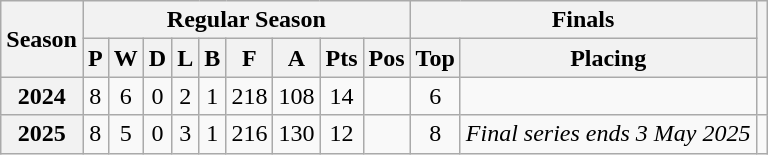<table class="wikitable" style="text-align: center">
<tr>
<th rowspan="2" scope="col">Season</th>
<th colspan="9" scope="col">Regular Season</th>
<th colspan="2" scope="col">Finals</th>
<th rowspan="2" scope="col"></th>
</tr>
<tr>
<th scope="col">P</th>
<th scope="col">W</th>
<th scope="col">D</th>
<th scope="col">L</th>
<th scope="col">B</th>
<th scope="col">F</th>
<th scope="col">A</th>
<th scope="col">Pts</th>
<th scope="col">Pos</th>
<th scope="col">Top</th>
<th scope="col">Placing</th>
</tr>
<tr>
<th scope="row">2024</th>
<td>8</td>
<td>6</td>
<td>0</td>
<td>2</td>
<td>1</td>
<td>218</td>
<td>108</td>
<td>14</td>
<td></td>
<td>6</td>
<td></td>
<td></td>
</tr>
<tr>
<th scope="row">2025</th>
<td>8</td>
<td>5</td>
<td>0</td>
<td>3</td>
<td>1</td>
<td>216</td>
<td>130</td>
<td>12</td>
<td></td>
<td>8</td>
<td><em>Final series ends 3 May 2025</em></td>
<td></td>
</tr>
</table>
